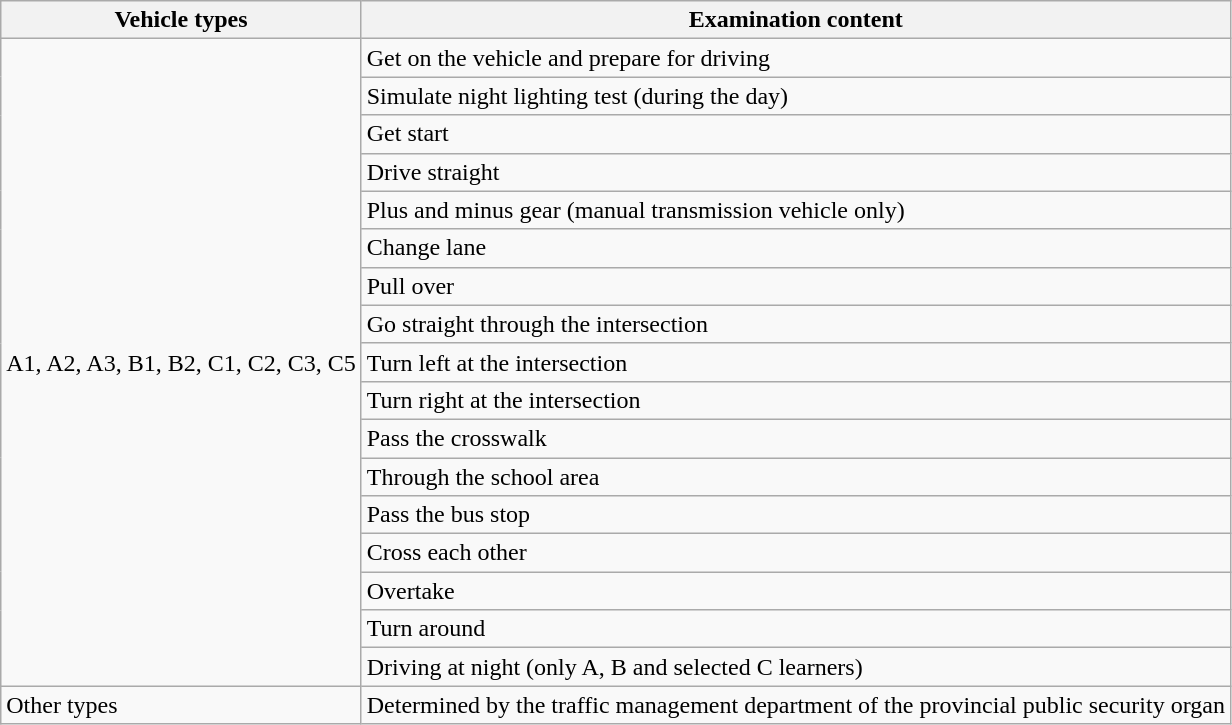<table class=wikitable>
<tr>
<th>Vehicle types</th>
<th>Examination content</th>
</tr>
<tr>
<td rowspan=17>A1, A2, A3, B1, B2, C1, C2, C3, C5</td>
<td>Get on the vehicle and prepare for driving</td>
</tr>
<tr>
<td>Simulate night lighting test (during the day)</td>
</tr>
<tr>
<td>Get start</td>
</tr>
<tr>
<td>Drive straight</td>
</tr>
<tr>
<td>Plus and minus gear (manual transmission vehicle only)</td>
</tr>
<tr>
<td>Change lane</td>
</tr>
<tr>
<td>Pull over</td>
</tr>
<tr>
<td>Go straight through the intersection</td>
</tr>
<tr>
<td>Turn left at the intersection</td>
</tr>
<tr>
<td>Turn right at the intersection</td>
</tr>
<tr>
<td>Pass the crosswalk</td>
</tr>
<tr>
<td>Through the school area</td>
</tr>
<tr>
<td>Pass the bus stop</td>
</tr>
<tr>
<td>Cross each other</td>
</tr>
<tr>
<td>Overtake</td>
</tr>
<tr>
<td>Turn around</td>
</tr>
<tr>
<td>Driving at night (only A, B and selected C learners)</td>
</tr>
<tr>
<td>Other types</td>
<td>Determined by the traffic management department of the provincial public security organ</td>
</tr>
</table>
